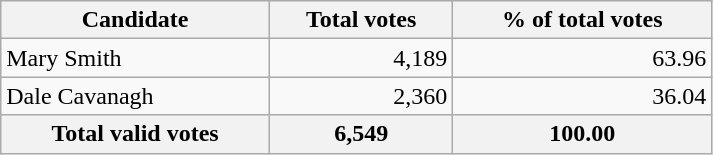<table style="width:475px;" class="wikitable">
<tr bgcolor="#EEEEEE">
<th align="left">Candidate</th>
<th align="right">Total votes</th>
<th align="right">% of total votes</th>
</tr>
<tr>
<td align="left">Mary Smith</td>
<td align="right">4,189</td>
<td align="right">63.96</td>
</tr>
<tr>
<td align="left">Dale Cavanagh</td>
<td align="right">2,360</td>
<td align="right">36.04</td>
</tr>
<tr bgcolor="#EEEEEE">
<th align="left">Total valid votes</th>
<th align="right"><strong>6,549</strong></th>
<th align="right"><strong>100.00</strong></th>
</tr>
</table>
